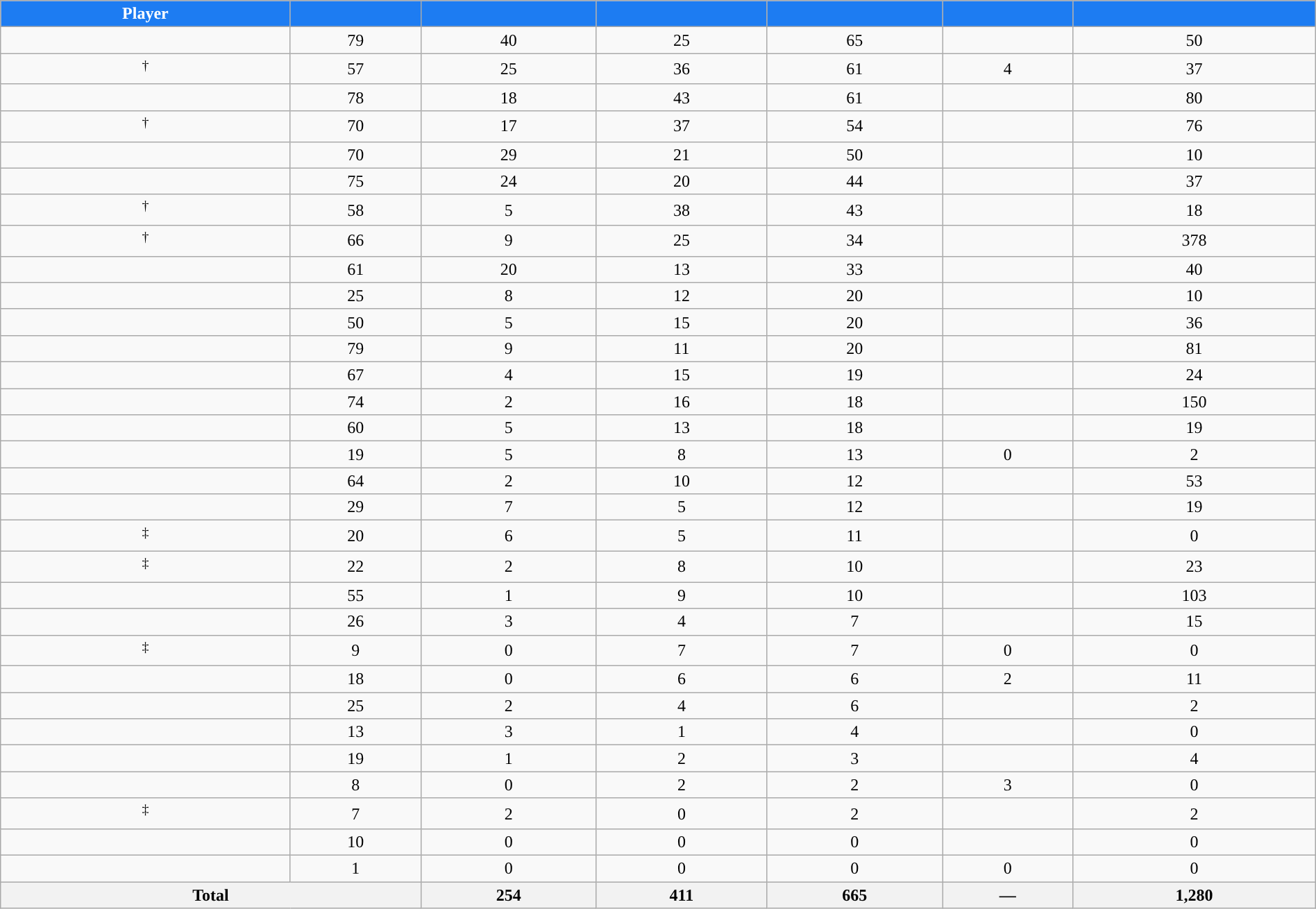<table class="wikitable sortable" style="width:100%; text-align:center;">
<tr align=center>
<th style="color:white; background:#1D7CF2; ">Player</th>
<th style="color:white; background:#1D7CF2; "></th>
<th style="color:white; background:#1D7CF2; "></th>
<th style="color:white; background:#1D7CF2; "></th>
<th style="color:white; background:#1D7CF2; "></th>
<th style="color:white; background:#1D7CF2; "></th>
<th style="color:white; background:#1D7CF2; "></th>
</tr>
<tr>
<td></td>
<td>79</td>
<td>40</td>
<td>25</td>
<td>65</td>
<td></td>
<td>50</td>
</tr>
<tr>
<td><sup>†</sup></td>
<td>57</td>
<td>25</td>
<td>36</td>
<td>61</td>
<td>4</td>
<td>37</td>
</tr>
<tr>
<td></td>
<td>78</td>
<td>18</td>
<td>43</td>
<td>61</td>
<td></td>
<td>80</td>
</tr>
<tr>
<td><sup>†</sup></td>
<td>70</td>
<td>17</td>
<td>37</td>
<td>54</td>
<td></td>
<td>76</td>
</tr>
<tr>
<td></td>
<td>70</td>
<td>29</td>
<td>21</td>
<td>50</td>
<td></td>
<td>10</td>
</tr>
<tr>
<td></td>
<td>75</td>
<td>24</td>
<td>20</td>
<td>44</td>
<td></td>
<td>37</td>
</tr>
<tr>
<td><sup>†</sup></td>
<td>58</td>
<td>5</td>
<td>38</td>
<td>43</td>
<td></td>
<td>18</td>
</tr>
<tr>
<td><sup>†</sup></td>
<td>66</td>
<td>9</td>
<td>25</td>
<td>34</td>
<td></td>
<td>378</td>
</tr>
<tr>
<td></td>
<td>61</td>
<td>20</td>
<td>13</td>
<td>33</td>
<td></td>
<td>40</td>
</tr>
<tr>
<td></td>
<td>25</td>
<td>8</td>
<td>12</td>
<td>20</td>
<td></td>
<td>10</td>
</tr>
<tr>
<td></td>
<td>50</td>
<td>5</td>
<td>15</td>
<td>20</td>
<td></td>
<td>36</td>
</tr>
<tr>
<td></td>
<td>79</td>
<td>9</td>
<td>11</td>
<td>20</td>
<td></td>
<td>81</td>
</tr>
<tr>
<td></td>
<td>67</td>
<td>4</td>
<td>15</td>
<td>19</td>
<td></td>
<td>24</td>
</tr>
<tr>
<td></td>
<td>74</td>
<td>2</td>
<td>16</td>
<td>18</td>
<td></td>
<td>150</td>
</tr>
<tr>
<td></td>
<td>60</td>
<td>5</td>
<td>13</td>
<td>18</td>
<td></td>
<td>19</td>
</tr>
<tr>
<td></td>
<td>19</td>
<td>5</td>
<td>8</td>
<td>13</td>
<td>0</td>
<td>2</td>
</tr>
<tr>
<td></td>
<td>64</td>
<td>2</td>
<td>10</td>
<td>12</td>
<td></td>
<td>53</td>
</tr>
<tr>
<td></td>
<td>29</td>
<td>7</td>
<td>5</td>
<td>12</td>
<td></td>
<td>19</td>
</tr>
<tr>
<td><sup>‡</sup></td>
<td>20</td>
<td>6</td>
<td>5</td>
<td>11</td>
<td></td>
<td>0</td>
</tr>
<tr>
<td><sup>‡</sup></td>
<td>22</td>
<td>2</td>
<td>8</td>
<td>10</td>
<td></td>
<td>23</td>
</tr>
<tr>
<td></td>
<td>55</td>
<td>1</td>
<td>9</td>
<td>10</td>
<td></td>
<td>103</td>
</tr>
<tr>
<td></td>
<td>26</td>
<td>3</td>
<td>4</td>
<td>7</td>
<td></td>
<td>15</td>
</tr>
<tr>
<td><sup>‡</sup></td>
<td>9</td>
<td>0</td>
<td>7</td>
<td>7</td>
<td>0</td>
<td>0</td>
</tr>
<tr>
<td></td>
<td>18</td>
<td>0</td>
<td>6</td>
<td>6</td>
<td>2</td>
<td>11</td>
</tr>
<tr>
<td></td>
<td>25</td>
<td>2</td>
<td>4</td>
<td>6</td>
<td></td>
<td>2</td>
</tr>
<tr>
<td></td>
<td>13</td>
<td>3</td>
<td>1</td>
<td>4</td>
<td></td>
<td>0</td>
</tr>
<tr>
<td></td>
<td>19</td>
<td>1</td>
<td>2</td>
<td>3</td>
<td></td>
<td>4</td>
</tr>
<tr>
<td></td>
<td>8</td>
<td>0</td>
<td>2</td>
<td>2</td>
<td>3</td>
<td>0</td>
</tr>
<tr>
<td><sup>‡</sup></td>
<td>7</td>
<td>2</td>
<td>0</td>
<td>2</td>
<td></td>
<td>2</td>
</tr>
<tr>
<td></td>
<td>10</td>
<td>0</td>
<td>0</td>
<td>0</td>
<td></td>
<td>0</td>
</tr>
<tr>
<td></td>
<td>1</td>
<td>0</td>
<td>0</td>
<td>0</td>
<td>0</td>
<td>0</td>
</tr>
<tr class="sortbottom">
<th colspan=2>Total</th>
<th>254</th>
<th>411</th>
<th>665</th>
<th>—</th>
<th>1,280</th>
</tr>
</table>
